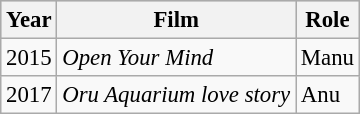<table class="wikitable sortable" style="font-size:95%;">
<tr style="background:#ccc; text-align:center;">
<th>Year</th>
<th>Film</th>
<th>Role</th>
</tr>
<tr>
<td>2015</td>
<td><em>Open Your Mind</em></td>
<td>Manu</td>
</tr>
<tr>
<td>2017</td>
<td><em>Oru Aquarium love story</em></td>
<td>Anu</td>
</tr>
</table>
